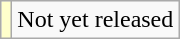<table class="wikitable">
<tr>
<td style="background:#FFFFCC;"></td>
<td>Not yet released</td>
</tr>
</table>
